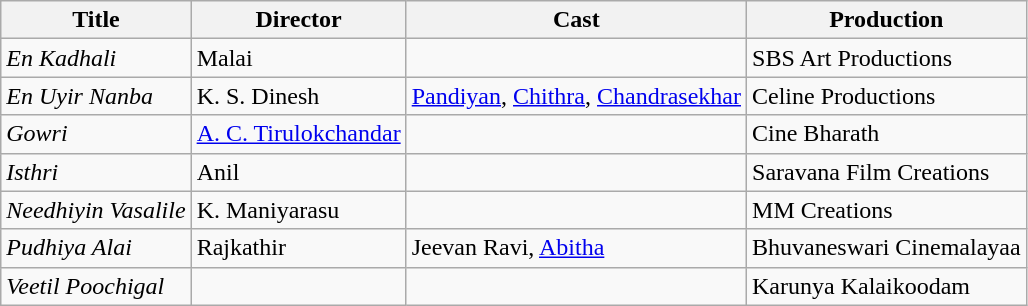<table class="wikitable sortable">
<tr>
<th>Title</th>
<th>Director</th>
<th>Cast</th>
<th>Production</th>
</tr>
<tr>
<td><em>En Kadhali</em></td>
<td>Malai</td>
<td></td>
<td>SBS Art Productions</td>
</tr>
<tr>
<td><em>En Uyir Nanba</em></td>
<td>K. S. Dinesh</td>
<td><a href='#'>Pandiyan</a>, <a href='#'>Chithra</a>, <a href='#'>Chandrasekhar</a></td>
<td>Celine Productions</td>
</tr>
<tr>
<td><em>Gowri</em></td>
<td><a href='#'>A. C. Tirulokchandar</a></td>
<td></td>
<td>Cine Bharath</td>
</tr>
<tr>
<td><em>Isthri</em></td>
<td>Anil</td>
<td></td>
<td>Saravana Film Creations</td>
</tr>
<tr>
<td><em>Needhiyin Vasalile</em></td>
<td>K. Maniyarasu</td>
<td></td>
<td>MM Creations</td>
</tr>
<tr>
<td><em>Pudhiya Alai</em></td>
<td>Rajkathir</td>
<td>Jeevan Ravi, <a href='#'>Abitha</a></td>
<td>Bhuvaneswari Cinemalayaa</td>
</tr>
<tr>
<td><em>Veetil Poochigal</em></td>
<td></td>
<td></td>
<td>Karunya Kalaikoodam</td>
</tr>
</table>
